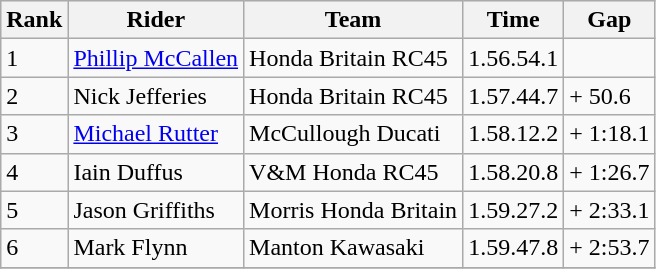<table class="wikitable">
<tr style="background:#efefef;">
<th>Rank</th>
<th>Rider</th>
<th>Team</th>
<th>Time</th>
<th>Gap</th>
</tr>
<tr>
<td>1</td>
<td> <a href='#'>Phillip McCallen</a></td>
<td>Honda Britain RC45</td>
<td>1.56.54.1</td>
<td></td>
</tr>
<tr>
<td>2</td>
<td> Nick Jefferies</td>
<td>Honda Britain RC45</td>
<td>1.57.44.7</td>
<td>+ 50.6</td>
</tr>
<tr>
<td>3</td>
<td> <a href='#'>Michael Rutter</a></td>
<td>McCullough Ducati</td>
<td>1.58.12.2</td>
<td>+ 1:18.1</td>
</tr>
<tr>
<td>4</td>
<td> Iain Duffus</td>
<td>V&M Honda RC45</td>
<td>1.58.20.8</td>
<td>+ 1:26.7</td>
</tr>
<tr>
<td>5</td>
<td> Jason Griffiths</td>
<td>Morris Honda Britain</td>
<td>1.59.27.2</td>
<td>+ 2:33.1</td>
</tr>
<tr>
<td>6</td>
<td> Mark Flynn</td>
<td>Manton Kawasaki</td>
<td>1.59.47.8</td>
<td>+ 2:53.7</td>
</tr>
<tr>
</tr>
</table>
